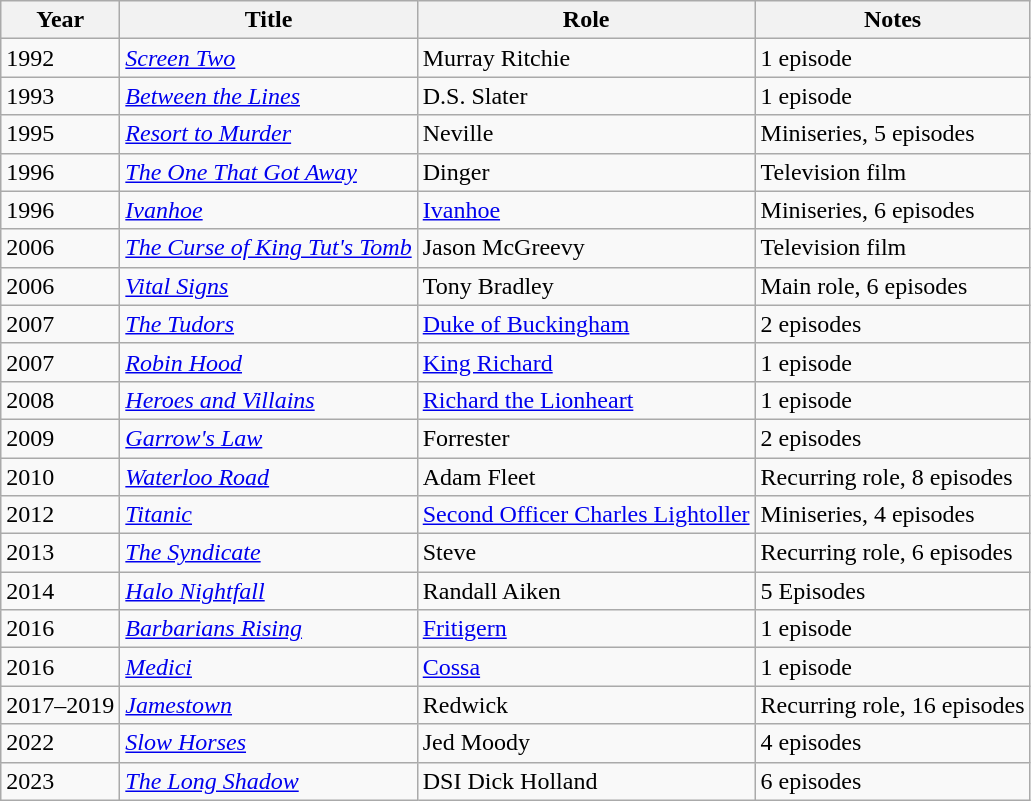<table class="wikitable sortable">
<tr>
<th>Year</th>
<th>Title</th>
<th>Role</th>
<th>Notes</th>
</tr>
<tr>
<td>1992</td>
<td><em><a href='#'>Screen Two</a></em></td>
<td>Murray Ritchie</td>
<td>1 episode</td>
</tr>
<tr>
<td>1993</td>
<td><em><a href='#'>Between the Lines</a></em></td>
<td>D.S. Slater</td>
<td>1 episode</td>
</tr>
<tr>
<td>1995</td>
<td><em><a href='#'>Resort to Murder</a></em></td>
<td>Neville</td>
<td>Miniseries, 5 episodes</td>
</tr>
<tr>
<td>1996</td>
<td><em><a href='#'>The One That Got Away</a></em></td>
<td>Dinger</td>
<td>Television film</td>
</tr>
<tr>
<td>1996</td>
<td><em><a href='#'>Ivanhoe</a></em></td>
<td><a href='#'>Ivanhoe</a></td>
<td>Miniseries, 6 episodes</td>
</tr>
<tr>
<td>2006</td>
<td><em><a href='#'>The Curse of King Tut's Tomb</a></em></td>
<td>Jason McGreevy</td>
<td>Television film</td>
</tr>
<tr>
<td>2006</td>
<td><em><a href='#'>Vital Signs</a></em></td>
<td>Tony Bradley</td>
<td>Main role, 6 episodes</td>
</tr>
<tr>
<td>2007</td>
<td><em><a href='#'>The Tudors</a></em></td>
<td><a href='#'>Duke of Buckingham</a></td>
<td>2 episodes</td>
</tr>
<tr>
<td>2007</td>
<td><em><a href='#'>Robin Hood</a></em></td>
<td><a href='#'>King Richard</a></td>
<td>1 episode</td>
</tr>
<tr>
<td>2008</td>
<td><em><a href='#'>Heroes and Villains</a></em></td>
<td><a href='#'>Richard the Lionheart</a></td>
<td>1 episode</td>
</tr>
<tr>
<td>2009</td>
<td><em><a href='#'>Garrow's Law</a></em></td>
<td>Forrester</td>
<td>2 episodes</td>
</tr>
<tr>
<td>2010</td>
<td><em><a href='#'>Waterloo Road</a></em></td>
<td>Adam Fleet</td>
<td>Recurring role, 8 episodes</td>
</tr>
<tr>
<td>2012</td>
<td><em><a href='#'>Titanic</a></em></td>
<td><a href='#'>Second Officer Charles Lightoller</a></td>
<td>Miniseries, 4 episodes</td>
</tr>
<tr>
<td>2013</td>
<td><em><a href='#'>The Syndicate</a></em></td>
<td>Steve</td>
<td>Recurring role, 6 episodes</td>
</tr>
<tr>
<td>2014</td>
<td><em><a href='#'>Halo Nightfall</a></em></td>
<td>Randall Aiken</td>
<td>5 Episodes</td>
</tr>
<tr>
<td>2016</td>
<td><em><a href='#'>Barbarians Rising</a></em></td>
<td><a href='#'>Fritigern</a></td>
<td>1 episode</td>
</tr>
<tr>
<td>2016</td>
<td><em><a href='#'>Medici</a></em></td>
<td><a href='#'>Cossa</a></td>
<td>1 episode</td>
</tr>
<tr>
<td>2017–2019</td>
<td><em><a href='#'>Jamestown</a></em></td>
<td>Redwick</td>
<td>Recurring role, 16 episodes</td>
</tr>
<tr>
<td>2022</td>
<td><em><a href='#'>Slow Horses</a></em></td>
<td>Jed Moody</td>
<td>4 episodes</td>
</tr>
<tr>
<td>2023</td>
<td><em><a href='#'>The Long Shadow</a></em></td>
<td>DSI Dick Holland</td>
<td>6 episodes</td>
</tr>
</table>
